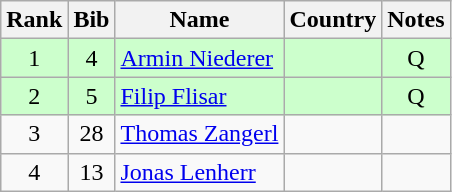<table class="wikitable" style="text-align:center;">
<tr>
<th>Rank</th>
<th>Bib</th>
<th>Name</th>
<th>Country</th>
<th>Notes</th>
</tr>
<tr bgcolor=ccffcc>
<td>1</td>
<td>4</td>
<td align=left><a href='#'>Armin Niederer</a></td>
<td align="left"></td>
<td>Q</td>
</tr>
<tr bgcolor=ccffcc>
<td>2</td>
<td>5</td>
<td align=left><a href='#'>Filip Flisar</a></td>
<td align="left"></td>
<td>Q</td>
</tr>
<tr>
<td>3</td>
<td>28</td>
<td align=left><a href='#'>Thomas Zangerl</a></td>
<td align="left"></td>
<td></td>
</tr>
<tr>
<td>4</td>
<td>13</td>
<td align=left><a href='#'>Jonas Lenherr</a></td>
<td align="left"></td>
<td></td>
</tr>
</table>
